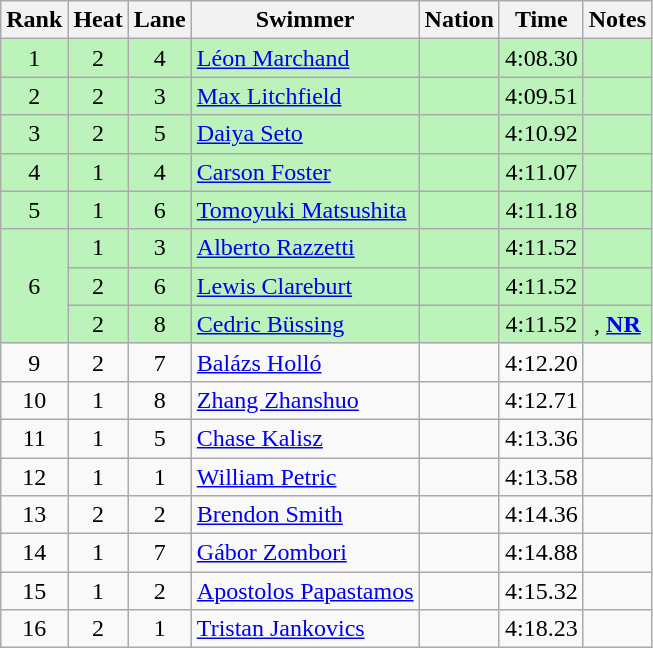<table class="wikitable sortable mw-collapsible" style="text-align:center">
<tr>
<th scope="col">Rank</th>
<th scope="col">Heat</th>
<th scope="col">Lane</th>
<th scope="col">Swimmer</th>
<th scope="col">Nation</th>
<th scope="col">Time</th>
<th scope="col">Notes</th>
</tr>
<tr bgcolor=bbf3bb>
<td>1</td>
<td>2</td>
<td>4</td>
<td align="left"><a href='#'>Léon Marchand</a></td>
<td align="left"></td>
<td>4:08.30</td>
<td></td>
</tr>
<tr bgcolor=bbf3bb>
<td>2</td>
<td>2</td>
<td>3</td>
<td align="left"><a href='#'>Max Litchfield</a></td>
<td align="left"></td>
<td>4:09.51</td>
<td></td>
</tr>
<tr bgcolor=bbf3bb>
<td>3</td>
<td>2</td>
<td>5</td>
<td align="left"><a href='#'>Daiya Seto</a></td>
<td align="left"></td>
<td>4:10.92</td>
<td></td>
</tr>
<tr bgcolor=bbf3bb>
<td>4</td>
<td>1</td>
<td>4</td>
<td align="left"><a href='#'>Carson Foster</a></td>
<td align="left"></td>
<td>4:11.07</td>
<td></td>
</tr>
<tr bgcolor=bbf3bb>
<td>5</td>
<td>1</td>
<td>6</td>
<td align="left"><a href='#'>Tomoyuki Matsushita</a></td>
<td align="left"></td>
<td>4:11.18</td>
<td></td>
</tr>
<tr bgcolor=bbf3bb>
<td rowspan=3>6</td>
<td>1</td>
<td>3</td>
<td align="left"><a href='#'>Alberto Razzetti</a></td>
<td align="left"></td>
<td>4:11.52</td>
<td></td>
</tr>
<tr bgcolor=bbf3bb>
<td>2</td>
<td>6</td>
<td align="left"><a href='#'>Lewis Clareburt</a></td>
<td align="left"></td>
<td>4:11.52</td>
<td></td>
</tr>
<tr bgcolor=bbf3bb>
<td>2</td>
<td>8</td>
<td align="left"><a href='#'>Cedric Büssing</a></td>
<td align="left"></td>
<td>4:11.52</td>
<td>, <strong><a href='#'>NR</a></strong></td>
</tr>
<tr>
<td>9</td>
<td>2</td>
<td>7</td>
<td align="left"><a href='#'>Balázs Holló</a></td>
<td align="left"></td>
<td>4:12.20</td>
<td></td>
</tr>
<tr>
<td>10</td>
<td>1</td>
<td>8</td>
<td align="left"><a href='#'>Zhang Zhanshuo</a></td>
<td align="left"></td>
<td>4:12.71</td>
<td></td>
</tr>
<tr>
<td>11</td>
<td>1</td>
<td>5</td>
<td align="left"><a href='#'>Chase Kalisz</a></td>
<td align="left"></td>
<td>4:13.36</td>
<td></td>
</tr>
<tr>
<td>12</td>
<td>1</td>
<td>1</td>
<td align="left"><a href='#'>William Petric</a></td>
<td align="left"></td>
<td>4:13.58</td>
<td></td>
</tr>
<tr>
<td>13</td>
<td>2</td>
<td>2</td>
<td align="left"><a href='#'>Brendon Smith</a></td>
<td align="left"></td>
<td>4:14.36</td>
<td></td>
</tr>
<tr>
<td>14</td>
<td>1</td>
<td>7</td>
<td align="left"><a href='#'>Gábor Zombori</a></td>
<td align="left"></td>
<td>4:14.88</td>
<td></td>
</tr>
<tr>
<td>15</td>
<td>1</td>
<td>2</td>
<td align="left"><a href='#'>Apostolos Papastamos</a></td>
<td align="left"></td>
<td>4:15.32</td>
<td></td>
</tr>
<tr>
<td>16</td>
<td>2</td>
<td>1</td>
<td align="left"><a href='#'>Tristan Jankovics</a></td>
<td align="left"></td>
<td>4:18.23</td>
<td></td>
</tr>
</table>
